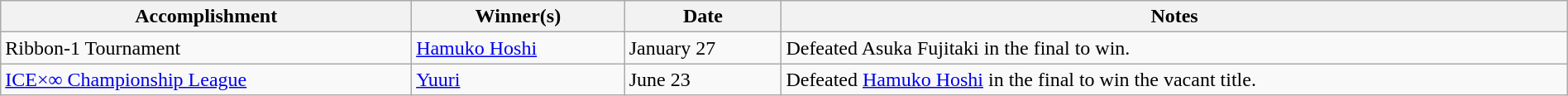<table class="wikitable" style="width:100%;">
<tr>
<th>Accomplishment</th>
<th>Winner(s)</th>
<th>Date</th>
<th>Notes</th>
</tr>
<tr>
<td>Ribbon-1 Tournament</td>
<td><a href='#'>Hamuko Hoshi</a></td>
<td>January 27</td>
<td>Defeated Asuka Fujitaki in the final to win.</td>
</tr>
<tr>
<td><a href='#'>ICE×∞ Championship League</a></td>
<td><a href='#'>Yuuri</a></td>
<td>June 23</td>
<td>Defeated <a href='#'>Hamuko Hoshi</a> in the final to win the vacant title.</td>
</tr>
</table>
